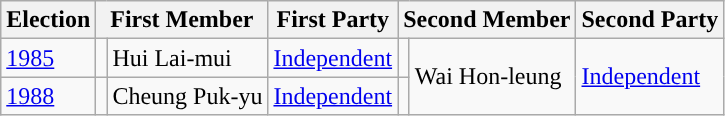<table class="wikitable">
<tr>
<th>Election</th>
<th colspan="2">First Member</th>
<th>First Party</th>
<th colspan="2">Second Member</th>
<th>Second Party</th>
</tr>
<tr>
<td><a href='#'>1985</a></td>
<td style="background-color: "></td>
<td>Hui Lai-mui</td>
<td><a href='#'>Independent</a></td>
<td style="background-color: "></td>
<td rowspan=2>Wai Hon-leung</td>
<td rowspan=2><a href='#'>Independent</a></td>
</tr>
<tr>
<td><a href='#'>1988</a></td>
<td style="background-color: "></td>
<td>Cheung Puk-yu</td>
<td><a href='#'>Independent</a></td>
<td style="background-color: "></td>
</tr>
</table>
